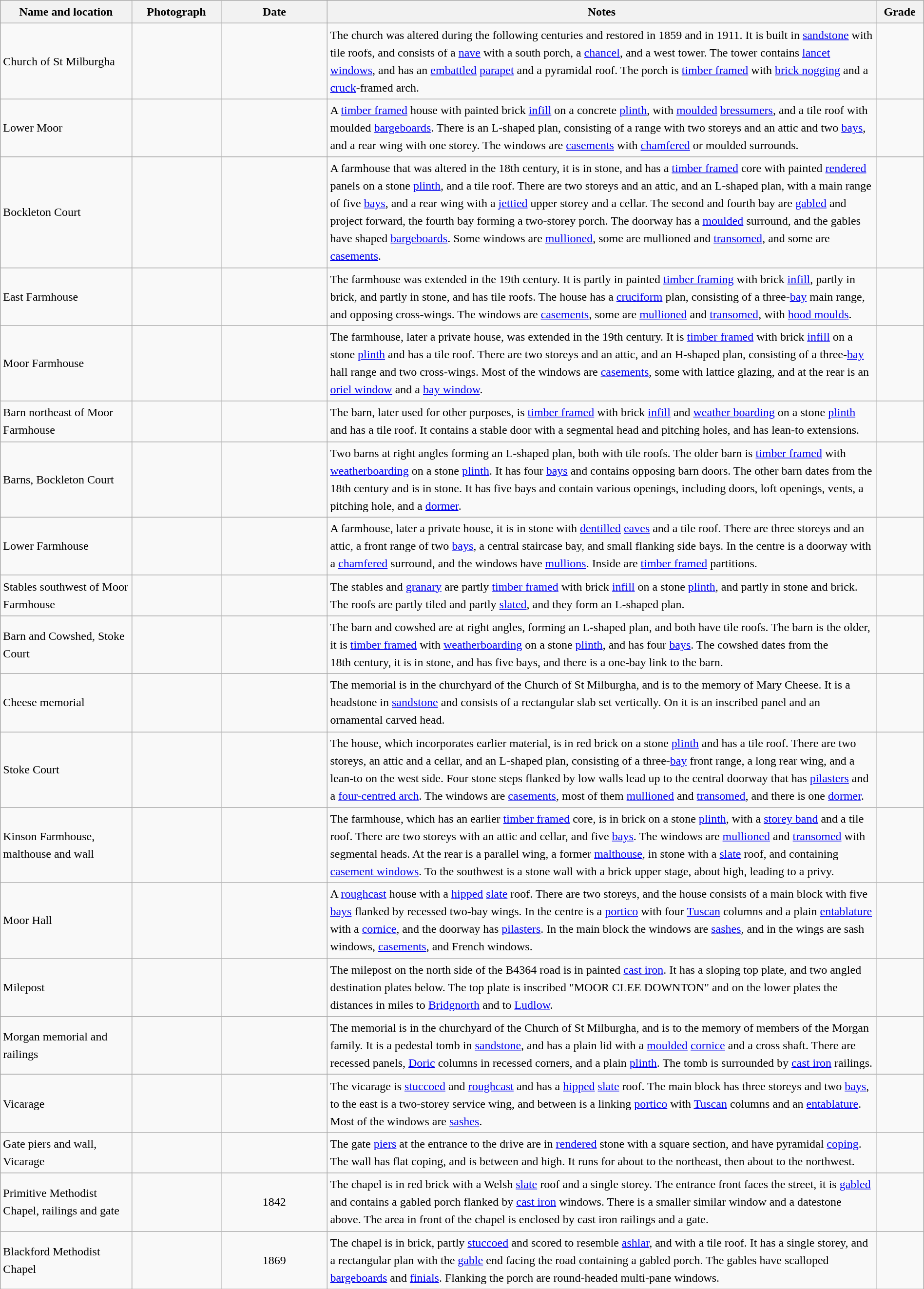<table class="wikitable sortable plainrowheaders" style="width:100%; border:0; text-align:left; line-height:150%;">
<tr>
<th scope="col"  style="width:150px">Name and location</th>
<th scope="col"  style="width:100px" class="unsortable">Photograph</th>
<th scope="col"  style="width:120px">Date</th>
<th scope="col"  style="width:650px" class="unsortable">Notes</th>
<th scope="col"  style="width:50px">Grade</th>
</tr>
<tr>
<td>Church of St Milburgha<br><small></small></td>
<td></td>
<td align="center"></td>
<td>The church was altered during the following centuries and restored in 1859 and in 1911.  It is built in <a href='#'>sandstone</a> with tile roofs, and consists of a <a href='#'>nave</a> with a south porch, a <a href='#'>chancel</a>, and a west tower.  The tower contains <a href='#'>lancet windows</a>, and has an <a href='#'>embattled</a> <a href='#'>parapet</a> and a pyramidal roof.  The porch is <a href='#'>timber framed</a> with <a href='#'>brick nogging</a> and a <a href='#'>cruck</a>-framed arch.</td>
<td align="center" ></td>
</tr>
<tr>
<td>Lower Moor<br><small></small></td>
<td></td>
<td align="center"></td>
<td>A <a href='#'>timber framed</a> house with painted brick <a href='#'>infill</a> on a concrete <a href='#'>plinth</a>, with <a href='#'>moulded</a> <a href='#'>bressumers</a>, and a tile roof with moulded <a href='#'>bargeboards</a>.  There is an L-shaped plan, consisting of a range with two storeys and an attic and two <a href='#'>bays</a>, and a rear wing with one storey.  The windows are <a href='#'>casements</a> with <a href='#'>chamfered</a> or moulded surrounds.</td>
<td align="center" ></td>
</tr>
<tr>
<td>Bockleton Court<br><small></small></td>
<td></td>
<td align="center"></td>
<td>A farmhouse that was altered in the 18th century, it is in stone, and has a <a href='#'>timber framed</a> core with painted <a href='#'>rendered</a> panels on a stone <a href='#'>plinth</a>, and a tile roof.  There are two storeys and an attic, and an L-shaped plan, with a main range of five <a href='#'>bays</a>, and a rear wing with a <a href='#'>jettied</a> upper storey and a cellar.  The second and fourth bay are <a href='#'>gabled</a> and project forward, the fourth bay forming a two-storey porch.  The doorway has a <a href='#'>moulded</a> surround, and the gables have shaped <a href='#'>bargeboards</a>.  Some windows are <a href='#'>mullioned</a>, some are mullioned and <a href='#'>transomed</a>, and some are <a href='#'>casements</a>.</td>
<td align="center" ></td>
</tr>
<tr>
<td>East Farmhouse<br><small></small></td>
<td></td>
<td align="center"></td>
<td>The farmhouse was extended in the 19th century.  It is partly in painted <a href='#'>timber framing</a> with brick <a href='#'>infill</a>, partly in brick, and partly in stone, and has tile roofs.  The house has a <a href='#'>cruciform</a> plan, consisting of a three-<a href='#'>bay</a> main range, and opposing cross-wings.  The windows are <a href='#'>casements</a>, some are <a href='#'>mullioned</a> and <a href='#'>transomed</a>,  with <a href='#'>hood moulds</a>.</td>
<td align="center" ></td>
</tr>
<tr>
<td>Moor Farmhouse<br><small></small></td>
<td></td>
<td align="center"></td>
<td>The farmhouse, later a private house, was extended in the 19th century.  It is <a href='#'>timber framed</a> with brick <a href='#'>infill</a> on a stone <a href='#'>plinth</a> and has a tile roof.  There are two storeys and an attic, and an H-shaped plan, consisting of a three-<a href='#'>bay</a> hall range and two cross-wings.  Most of the windows are <a href='#'>casements</a>, some with lattice glazing, and at the rear is an <a href='#'>oriel window</a> and a <a href='#'>bay window</a>.</td>
<td align="center" ></td>
</tr>
<tr>
<td>Barn northeast of Moor Farmhouse<br><small></small></td>
<td></td>
<td align="center"></td>
<td>The barn, later used for other purposes, is <a href='#'>timber framed</a> with brick <a href='#'>infill</a> and <a href='#'>weather boarding</a> on a stone <a href='#'>plinth</a> and has a tile roof.  It contains a stable door with a segmental head and pitching holes, and has lean-to extensions.</td>
<td align="center" ></td>
</tr>
<tr>
<td>Barns, Bockleton Court<br><small></small></td>
<td></td>
<td align="center"></td>
<td>Two barns at right angles forming an L-shaped plan, both with tile roofs.  The older barn is <a href='#'>timber framed</a> with <a href='#'>weatherboarding</a> on a stone <a href='#'>plinth</a>.  It has four <a href='#'>bays</a> and contains opposing barn doors.  The other barn dates from the 18th century and is in stone.  It has five bays and contain various openings, including doors, loft openings, vents, a pitching hole, and a <a href='#'>dormer</a>.</td>
<td align="center" ></td>
</tr>
<tr>
<td>Lower Farmhouse<br><small></small></td>
<td></td>
<td align="center"></td>
<td>A farmhouse, later a private house, it is in stone with <a href='#'>dentilled</a> <a href='#'>eaves</a> and a tile roof.  There are three storeys and an attic, a front range of two <a href='#'>bays</a>, a central staircase bay, and small flanking side bays.  In the centre is a doorway with a <a href='#'>chamfered</a> surround, and the windows have <a href='#'>mullions</a>.  Inside are <a href='#'>timber framed</a> partitions.</td>
<td align="center" ></td>
</tr>
<tr>
<td>Stables southwest of Moor Farmhouse<br><small></small></td>
<td></td>
<td align="center"></td>
<td>The stables and <a href='#'>granary</a> are partly <a href='#'>timber framed</a> with brick <a href='#'>infill</a> on a stone <a href='#'>plinth</a>, and partly in stone and brick.  The roofs are partly tiled and partly <a href='#'>slated</a>, and they form an L-shaped plan.</td>
<td align="center" ></td>
</tr>
<tr>
<td>Barn and Cowshed, Stoke Court<br><small></small></td>
<td></td>
<td align="center"></td>
<td>The barn and cowshed are at right angles, forming an L-shaped plan, and both have tile roofs.  The barn is the older, it is <a href='#'>timber framed</a> with <a href='#'>weatherboarding</a> on a stone <a href='#'>plinth</a>, and has four <a href='#'>bays</a>.  The cowshed dates from the 18th century, it is in stone, and has five bays, and there is a one-bay link to the barn.</td>
<td align="center" ></td>
</tr>
<tr>
<td>Cheese memorial<br><small></small></td>
<td></td>
<td align="center"></td>
<td>The memorial is in the churchyard of the Church of St Milburgha, and is to the memory of Mary Cheese.  It is a headstone in <a href='#'>sandstone</a> and consists of a rectangular slab set vertically.  On it is an inscribed panel and an ornamental carved head.</td>
<td align="center" ></td>
</tr>
<tr>
<td>Stoke Court<br><small></small></td>
<td></td>
<td align="center"></td>
<td>The house, which incorporates earlier material, is in red brick on a stone <a href='#'>plinth</a> and has a tile roof.  There are two storeys, an attic and a cellar, and an L-shaped plan, consisting of a three-<a href='#'>bay</a> front range,  a long rear wing, and a lean-to on the west side.  Four stone steps flanked by low walls lead up to the central doorway that has <a href='#'>pilasters</a> and a <a href='#'>four-centred arch</a>. The windows are <a href='#'>casements</a>, most of them <a href='#'>mullioned</a> and <a href='#'>transomed</a>, and there is one <a href='#'>dormer</a>.</td>
<td align="center" ></td>
</tr>
<tr>
<td>Kinson Farmhouse, malthouse and wall<br><small></small></td>
<td></td>
<td align="center"></td>
<td>The farmhouse, which has an earlier <a href='#'>timber framed</a> core, is in brick on a stone <a href='#'>plinth</a>, with a <a href='#'>storey band</a> and a tile roof.  There are two storeys with an attic and cellar, and five <a href='#'>bays</a>.  The windows are <a href='#'>mullioned</a> and <a href='#'>transomed</a> with segmental heads.  At the rear is a parallel wing, a former <a href='#'>malthouse</a>, in stone with a <a href='#'>slate</a> roof, and containing <a href='#'>casement windows</a>.  To the southwest is a stone wall with a brick upper stage, about  high, leading to a privy.</td>
<td align="center" ></td>
</tr>
<tr>
<td>Moor Hall<br><small></small></td>
<td></td>
<td align="center"></td>
<td>A <a href='#'>roughcast</a> house with a <a href='#'>hipped</a> <a href='#'>slate</a> roof.  There are two storeys, and the house consists of a main block with five <a href='#'>bays</a> flanked by recessed two-bay wings.  In the centre is a <a href='#'>portico</a> with four <a href='#'>Tuscan</a> columns and a plain <a href='#'>entablature</a> with a <a href='#'>cornice</a>, and the doorway has <a href='#'>pilasters</a>.  In the main block the windows are <a href='#'>sashes</a>, and in the wings are sash windows, <a href='#'>casements</a>, and French windows.</td>
<td align="center" ></td>
</tr>
<tr>
<td>Milepost<br><small></small></td>
<td></td>
<td align="center"></td>
<td>The milepost on the north side of the B4364 road is in painted <a href='#'>cast iron</a>.  It has a sloping top plate, and two angled destination plates below.  The top plate is inscribed "MOOR CLEE DOWNTON" and on the lower plates the distances in miles to <a href='#'>Bridgnorth</a> and to <a href='#'>Ludlow</a>.</td>
<td align="center" ></td>
</tr>
<tr>
<td>Morgan memorial and railings<br><small></small></td>
<td></td>
<td align="center"></td>
<td>The memorial is in the churchyard of the Church of St Milburgha, and is to the memory of members of the Morgan family.  It is a pedestal tomb in <a href='#'>sandstone</a>, and has a plain lid with a <a href='#'>moulded</a> <a href='#'>cornice</a> and a cross shaft.  There are recessed panels, <a href='#'>Doric</a> columns in recessed corners, and a plain <a href='#'>plinth</a>.  The tomb is surrounded by <a href='#'>cast iron</a> railings.</td>
<td align="center" ></td>
</tr>
<tr>
<td>Vicarage<br><small></small></td>
<td></td>
<td align="center"></td>
<td>The vicarage is <a href='#'>stuccoed</a> and <a href='#'>roughcast</a> and has a <a href='#'>hipped</a> <a href='#'>slate</a> roof.  The main block has three storeys and two <a href='#'>bays</a>, to the east is a two-storey service wing, and between is a linking <a href='#'>portico</a> with <a href='#'>Tuscan</a> columns and an <a href='#'>entablature</a>.  Most of the windows are <a href='#'>sashes</a>.</td>
<td align="center" ></td>
</tr>
<tr>
<td>Gate piers and wall, Vicarage<br><small></small></td>
<td></td>
<td align="center"></td>
<td>The gate <a href='#'>piers</a> at the entrance to the drive are in <a href='#'>rendered</a> stone with a square section, and have pyramidal <a href='#'>coping</a>.  The wall has flat coping, and is between  and  high.  It runs for about  to the northeast, then about  to the northwest.</td>
<td align="center" ></td>
</tr>
<tr>
<td>Primitive Methodist Chapel, railings and gate<br><small></small></td>
<td></td>
<td align="center">1842</td>
<td>The chapel is in red brick with a Welsh <a href='#'>slate</a> roof and a single storey.  The entrance front faces the street, it is <a href='#'>gabled</a> and contains a gabled porch flanked by <a href='#'>cast iron</a> windows.  There is a smaller similar window and a datestone above.  The area in front of the chapel is enclosed by cast iron railings and a gate.</td>
<td align="center" ></td>
</tr>
<tr>
<td>Blackford Methodist Chapel<br><small></small></td>
<td></td>
<td align="center">1869</td>
<td>The chapel is in brick, partly <a href='#'>stuccoed</a> and scored to resemble <a href='#'>ashlar</a>, and with a tile roof.  It has a single storey, and a rectangular plan with the <a href='#'>gable</a> end facing the road containing a gabled porch.  The gables have scalloped <a href='#'>bargeboards</a> and <a href='#'>finials</a>.  Flanking the porch are round-headed multi-pane windows.</td>
<td align="center" ></td>
</tr>
<tr>
</tr>
</table>
